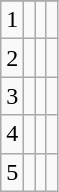<table class="wikitable sortable" style="text-align:center">
<tr>
</tr>
<tr>
<td>1</td>
<td></td>
<td></td>
<td></td>
</tr>
<tr>
<td>2</td>
<td></td>
<td></td>
<td></td>
</tr>
<tr>
<td>3</td>
<td></td>
<td></td>
<td></td>
</tr>
<tr>
<td>4</td>
<td></td>
<td></td>
<td></td>
</tr>
<tr>
<td>5</td>
<td></td>
<td></td>
<td></td>
</tr>
</table>
